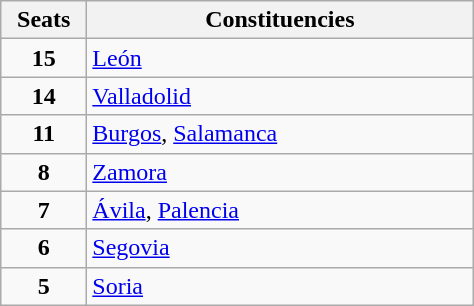<table class="wikitable" style="text-align:left;">
<tr>
<th width="50">Seats</th>
<th width="250">Constituencies</th>
</tr>
<tr>
<td align="center"><strong>15</strong></td>
<td><a href='#'>León</a></td>
</tr>
<tr>
<td align="center"><strong>14</strong></td>
<td><a href='#'>Valladolid</a></td>
</tr>
<tr>
<td align="center"><strong>11</strong></td>
<td><a href='#'>Burgos</a>, <a href='#'>Salamanca</a></td>
</tr>
<tr>
<td align="center"><strong>8</strong></td>
<td><a href='#'>Zamora</a></td>
</tr>
<tr>
<td align="center"><strong>7</strong></td>
<td><a href='#'>Ávila</a>, <a href='#'>Palencia</a></td>
</tr>
<tr>
<td align="center"><strong>6</strong></td>
<td><a href='#'>Segovia</a></td>
</tr>
<tr>
<td align="center"><strong>5</strong></td>
<td><a href='#'>Soria</a></td>
</tr>
</table>
